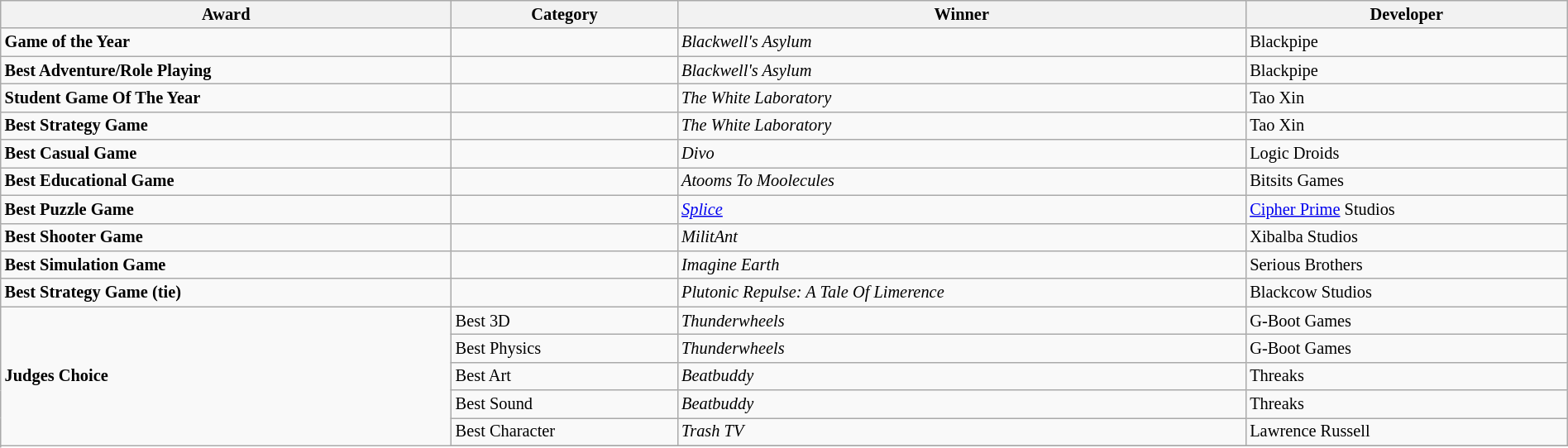<table class="wikitable" style="font-size:85%;width:100%;">
<tr>
<th><strong>Award</strong></th>
<th><strong>Category</strong></th>
<th><strong>Winner</strong></th>
<th><strong>Developer</strong></th>
</tr>
<tr>
<td><strong>Game of the Year</strong></td>
<td></td>
<td><em>Blackwell's Asylum</em></td>
<td>Blackpipe</td>
</tr>
<tr>
<td><strong>Best Adventure/Role Playing</strong></td>
<td></td>
<td><em>Blackwell's Asylum</em></td>
<td>Blackpipe</td>
</tr>
<tr>
<td><strong>Student Game Of The Year</strong></td>
<td></td>
<td><em>The White Laboratory</em></td>
<td>Tao Xin</td>
</tr>
<tr>
<td><strong>Best Strategy Game</strong></td>
<td></td>
<td><em>The White Laboratory</em></td>
<td>Tao Xin</td>
</tr>
<tr>
<td><strong>Best Casual Game</strong></td>
<td></td>
<td><em>Divo</em></td>
<td>Logic Droids</td>
</tr>
<tr>
<td><strong>Best Educational Game</strong></td>
<td></td>
<td><em>Atooms To Moolecules</em></td>
<td>Bitsits Games</td>
</tr>
<tr>
<td><strong>Best Puzzle Game</strong></td>
<td></td>
<td><em><a href='#'>Splice</a></em></td>
<td><a href='#'>Cipher Prime</a> Studios</td>
</tr>
<tr>
<td><strong>Best Shooter Game</strong></td>
<td></td>
<td><em>MilitAnt</em></td>
<td>Xibalba Studios</td>
</tr>
<tr>
<td><strong>Best Simulation Game</strong></td>
<td></td>
<td><em>Imagine Earth</em></td>
<td>Serious Brothers</td>
</tr>
<tr>
<td><strong>Best Strategy Game (tie)</strong></td>
<td></td>
<td><em>Plutonic Repulse: A Tale Of Limerence</em></td>
<td>Blackcow Studios</td>
</tr>
<tr>
<td rowspan="10"><strong>Judges Choice</strong></td>
<td>Best 3D</td>
<td><em>Thunderwheels</em></td>
<td>G-Boot Games</td>
</tr>
<tr>
<td>Best Physics</td>
<td><em>Thunderwheels</em></td>
<td>G-Boot Games</td>
</tr>
<tr>
<td>Best Art</td>
<td><em>Beatbuddy</em></td>
<td>Threaks</td>
</tr>
<tr>
<td>Best Sound</td>
<td><em>Beatbuddy</em></td>
<td>Threaks</td>
</tr>
<tr>
<td>Best Character</td>
<td><em>Trash TV</em></td>
<td>Lawrence Russell</td>
</tr>
<tr>
</tr>
</table>
